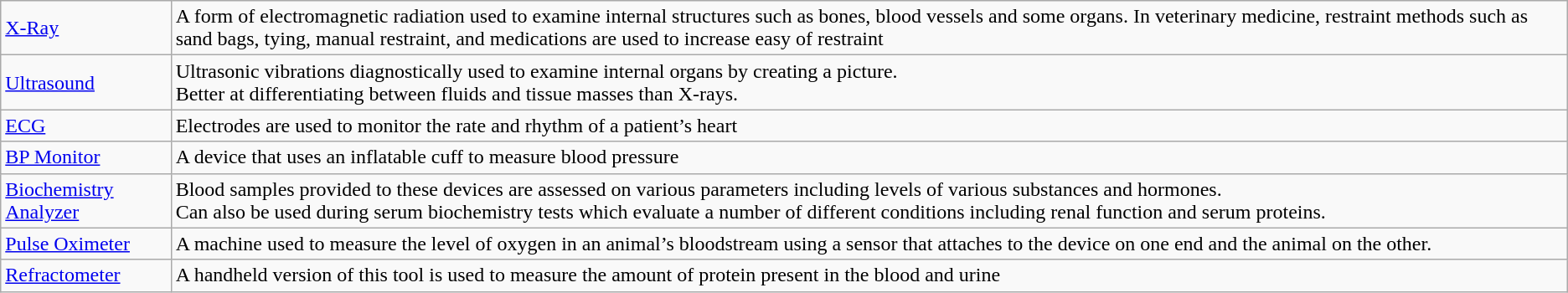<table class="wikitable">
<tr>
<td><a href='#'>X-Ray</a></td>
<td>A form of electromagnetic radiation used to examine internal structures such as bones, blood vessels and some organs. In veterinary medicine, restraint methods such as sand bags, tying, manual restraint, and medications are used to increase easy of restraint</td>
</tr>
<tr>
<td><a href='#'>Ultrasound</a></td>
<td>Ultrasonic vibrations diagnostically used to examine internal organs by creating a picture.<br>Better at differentiating between fluids and tissue masses than X-rays.</td>
</tr>
<tr>
<td><a href='#'>ECG</a></td>
<td>Electrodes are used to monitor the rate and rhythm of a patient’s heart</td>
</tr>
<tr>
<td><a href='#'>BP Monitor</a></td>
<td>A device that uses an inflatable cuff to measure blood pressure</td>
</tr>
<tr>
<td><a href='#'>Biochemistry Analyzer</a></td>
<td>Blood samples provided to these devices are assessed on various parameters including levels of various substances and hormones.<br>Can also be used during serum biochemistry tests which evaluate a number of different conditions including renal function and serum proteins.</td>
</tr>
<tr>
<td><a href='#'>Pulse Oximeter</a></td>
<td>A machine used to measure the level of oxygen in an animal’s bloodstream using a sensor that attaches to the device on one end and the animal on the other.</td>
</tr>
<tr>
<td><a href='#'>Refractometer</a></td>
<td>A handheld version of this tool is used to measure the amount of protein present in the blood and urine</td>
</tr>
</table>
